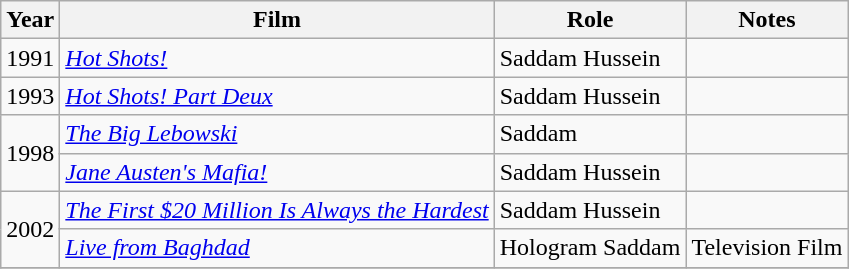<table class="wikitable">
<tr>
<th>Year</th>
<th>Film</th>
<th>Role</th>
<th>Notes</th>
</tr>
<tr>
<td rowspan="1">1991</td>
<td><em><a href='#'>Hot Shots!</a></em></td>
<td>Saddam Hussein</td>
<td></td>
</tr>
<tr>
<td rowspan="1">1993</td>
<td><em><a href='#'>Hot Shots! Part Deux</a></em></td>
<td>Saddam Hussein</td>
<td></td>
</tr>
<tr>
<td rowspan="2">1998</td>
<td><em><a href='#'>The Big Lebowski</a></em></td>
<td>Saddam</td>
<td></td>
</tr>
<tr>
<td><em><a href='#'>Jane Austen's Mafia!</a></em></td>
<td>Saddam Hussein</td>
<td></td>
</tr>
<tr>
<td rowspan="2">2002</td>
<td><em><a href='#'>The First $20 Million Is Always the Hardest</a></em></td>
<td>Saddam Hussein</td>
<td></td>
</tr>
<tr>
<td><em><a href='#'>Live from Baghdad</a></em></td>
<td>Hologram Saddam</td>
<td>Television Film</td>
</tr>
<tr>
</tr>
</table>
